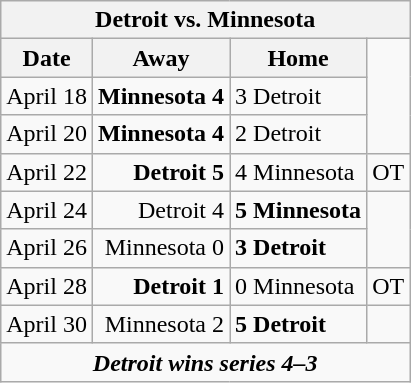<table class="wikitable">
<tr>
<th bgcolor="#DDDDDD" colspan="4">Detroit vs. Minnesota</th>
</tr>
<tr>
<th>Date</th>
<th>Away</th>
<th>Home</th>
</tr>
<tr>
<td>April 18</td>
<td align="right"><strong>Minnesota 4</strong></td>
<td>3 Detroit</td>
</tr>
<tr>
<td>April 20</td>
<td align="right"><strong>Minnesota 4</strong></td>
<td>2 Detroit</td>
</tr>
<tr>
<td>April 22</td>
<td align="right"><strong>Detroit 5</strong></td>
<td>4 Minnesota</td>
<td>OT</td>
</tr>
<tr>
<td>April 24</td>
<td align="right">Detroit 4</td>
<td><strong>5 Minnesota</strong></td>
</tr>
<tr>
<td>April 26</td>
<td align="right">Minnesota 0</td>
<td><strong>3 Detroit</strong></td>
</tr>
<tr>
<td>April 28</td>
<td align="right"><strong>Detroit 1</strong></td>
<td>0 Minnesota</td>
<td>OT</td>
</tr>
<tr>
<td>April 30</td>
<td align="right">Minnesota 2</td>
<td><strong>5 Detroit</strong></td>
</tr>
<tr>
<td align="center" colspan="4"><strong><em>Detroit wins series 4–3</em></strong></td>
</tr>
</table>
